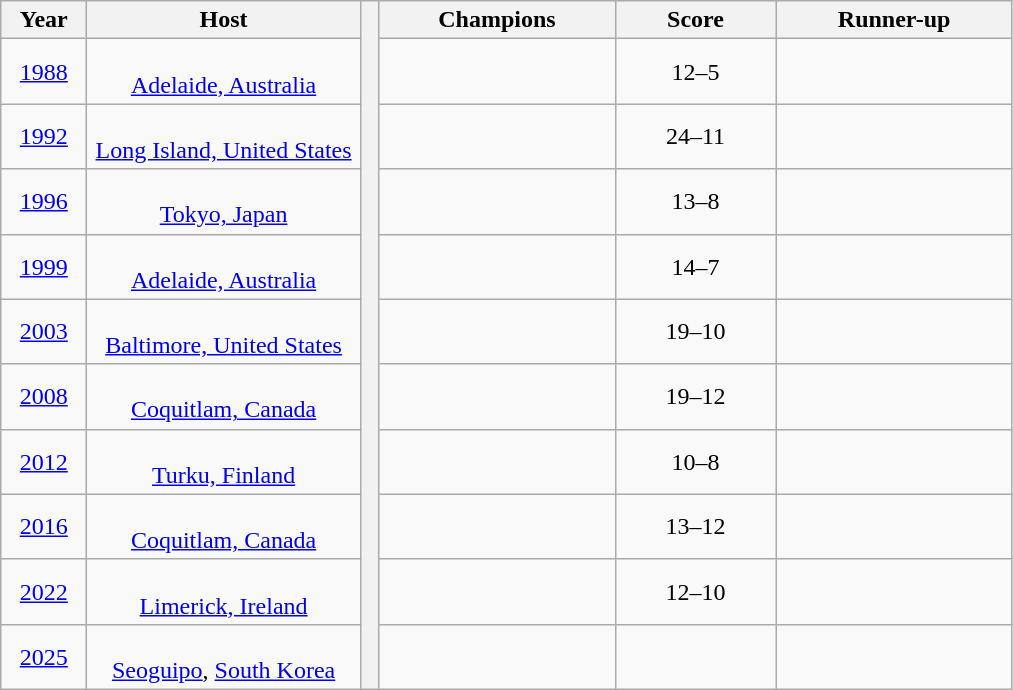<table class="wikitable" style="text-align:center;">
<tr>
<th width="50">Year</th>
<th width="175">Host</th>
<th rowspan="14" style="width:5px;"></th>
<th width="150">Champions</th>
<th width="100">Score</th>
<th width="150">Runner-up</th>
</tr>
<tr>
<td><a href='#'>1988</a></td>
<td><br><a href='#'>Adelaide, Australia</a></td>
<td></td>
<td>12–5</td>
<td></td>
</tr>
<tr>
<td><a href='#'>1992</a></td>
<td><br><a href='#'>Long Island, United States</a></td>
<td></td>
<td>24–11</td>
<td></td>
</tr>
<tr>
<td><a href='#'>1996</a></td>
<td><br><a href='#'>Tokyo, Japan</a></td>
<td></td>
<td>13–8</td>
<td></td>
</tr>
<tr>
<td><a href='#'>1999</a></td>
<td><br><a href='#'>Adelaide, Australia</a></td>
<td></td>
<td>14–7</td>
<td></td>
</tr>
<tr>
<td><a href='#'>2003</a></td>
<td><br><a href='#'>Baltimore, United States</a></td>
<td></td>
<td>19–10</td>
<td></td>
</tr>
<tr>
<td><a href='#'>2008</a></td>
<td><br><a href='#'>Coquitlam, Canada</a></td>
<td></td>
<td>19–12</td>
<td></td>
</tr>
<tr>
<td><a href='#'>2012</a></td>
<td><br><a href='#'>Turku, Finland</a></td>
<td></td>
<td>10–8</td>
<td></td>
</tr>
<tr>
<td><a href='#'>2016</a></td>
<td><br><a href='#'>Coquitlam, Canada</a></td>
<td></td>
<td>13–12</td>
<td></td>
</tr>
<tr>
<td><a href='#'>2022</a></td>
<td><br><a href='#'>Limerick, Ireland</a></td>
<td></td>
<td>12–10</td>
<td></td>
</tr>
<tr>
<td><a href='#'>2025</a></td>
<td><br><a href='#'>Seoguipo</a>, <a href='#'>South Korea</a></td>
<td></td>
<td></td>
<td></td>
</tr>
</table>
